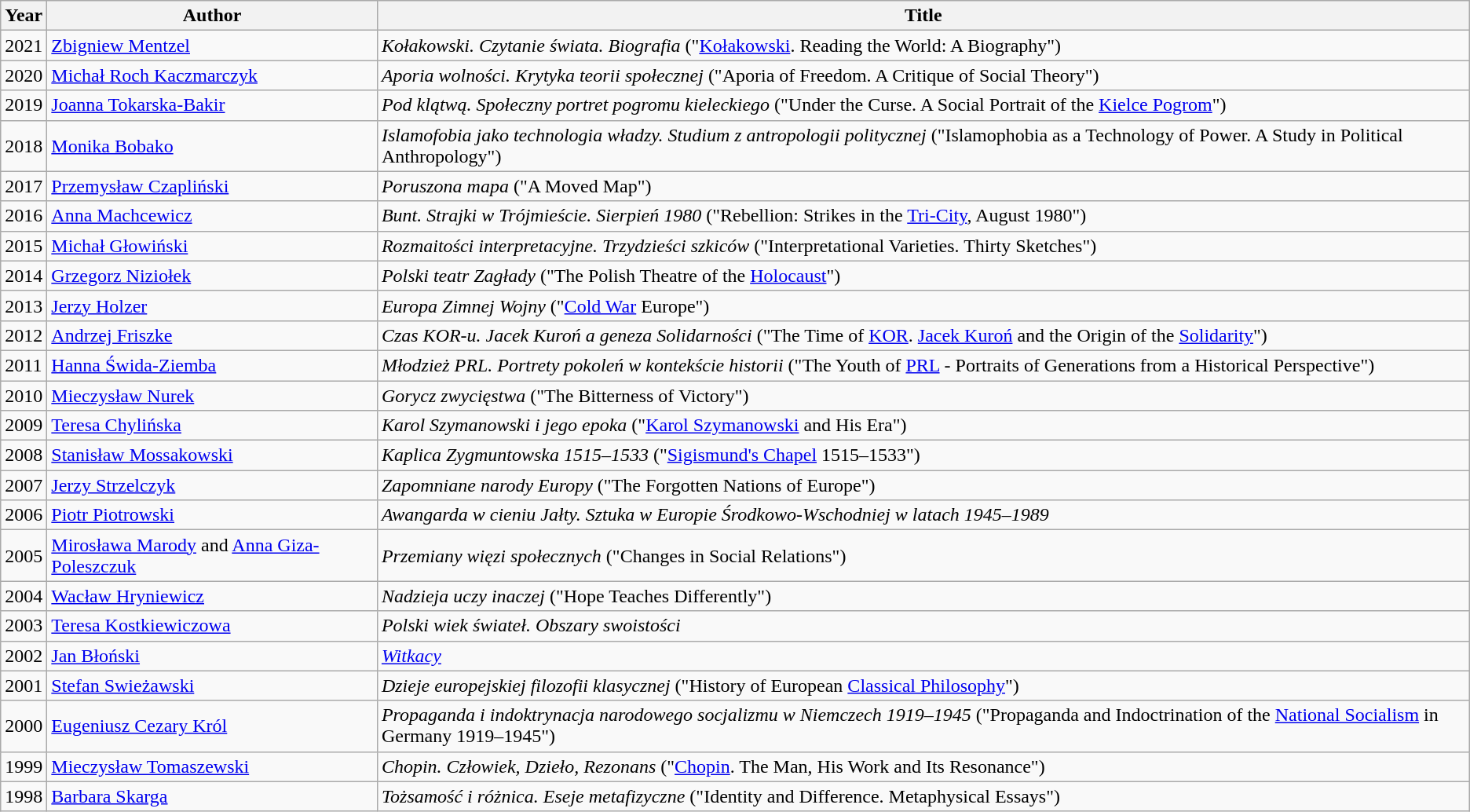<table class="wikitable sortable">
<tr>
<th>Year</th>
<th>Author</th>
<th>Title</th>
</tr>
<tr>
<td>2021</td>
<td><a href='#'>Zbigniew Mentzel</a></td>
<td><em>Kołakowski. Czytanie świata. Biografia</em> ("<a href='#'>Kołakowski</a>. Reading the World: A Biography")</td>
</tr>
<tr>
<td>2020</td>
<td><a href='#'>Michał Roch Kaczmarczyk</a></td>
<td><em>Aporia wolności. Krytyka teorii społecznej</em> ("Aporia of Freedom. A Critique of Social Theory")</td>
</tr>
<tr>
<td>2019</td>
<td><a href='#'>Joanna Tokarska-Bakir</a></td>
<td><em>Pod klątwą. Społeczny portret pogromu kieleckiego</em> ("Under the Curse. A Social Portrait of the <a href='#'>Kielce Pogrom</a>")</td>
</tr>
<tr>
<td>2018</td>
<td><a href='#'>Monika Bobako</a></td>
<td><em>Islamofobia jako technologia władzy. Studium z antropologii politycznej</em> ("Islamophobia as a Technology of Power. A Study in Political Anthropology")</td>
</tr>
<tr>
<td>2017</td>
<td><a href='#'>Przemysław Czapliński</a></td>
<td><em>Poruszona mapa</em> ("A Moved Map")</td>
</tr>
<tr>
<td>2016</td>
<td><a href='#'>Anna Machcewicz</a></td>
<td><em>Bunt. Strajki w Trójmieście. Sierpień 1980</em> ("Rebellion: Strikes in the <a href='#'>Tri-City</a>, August 1980")</td>
</tr>
<tr>
<td>2015</td>
<td><a href='#'>Michał Głowiński</a></td>
<td><em>Rozmaitości interpretacyjne. Trzydzieści szkiców</em> ("Interpretational Varieties. Thirty Sketches")</td>
</tr>
<tr>
<td>2014</td>
<td><a href='#'>Grzegorz Niziołek</a></td>
<td><em>Polski teatr Zagłady</em> ("The Polish Theatre of the <a href='#'>Holocaust</a>")</td>
</tr>
<tr>
<td>2013</td>
<td><a href='#'>Jerzy Holzer</a></td>
<td><em>Europa Zimnej Wojny</em> ("<a href='#'>Cold War</a> Europe")</td>
</tr>
<tr>
<td>2012</td>
<td><a href='#'>Andrzej Friszke</a></td>
<td><em>Czas KOR-u. Jacek Kuroń a geneza Solidarności</em> ("The Time of <a href='#'>KOR</a>. <a href='#'>Jacek Kuroń</a> and the Origin of the <a href='#'>Solidarity</a>")</td>
</tr>
<tr>
<td>2011</td>
<td><a href='#'>Hanna Świda-Ziemba</a></td>
<td><em>Młodzież PRL. Portrety pokoleń w kontekście historii</em> ("The Youth of <a href='#'>PRL</a> - Portraits of Generations from a Historical Perspective")</td>
</tr>
<tr>
<td>2010</td>
<td><a href='#'>Mieczysław Nurek</a></td>
<td><em>Gorycz zwycięstwa</em> ("The Bitterness of Victory")</td>
</tr>
<tr>
<td>2009</td>
<td><a href='#'>Teresa Chylińska</a></td>
<td><em>Karol Szymanowski i jego epoka</em> ("<a href='#'>Karol Szymanowski</a> and His Era")</td>
</tr>
<tr>
<td>2008</td>
<td><a href='#'>Stanisław Mossakowski</a></td>
<td><em>Kaplica Zygmuntowska 1515–1533</em> ("<a href='#'>Sigismund's Chapel</a> 1515–1533")</td>
</tr>
<tr>
<td>2007</td>
<td><a href='#'>Jerzy Strzelczyk</a></td>
<td><em>Zapomniane narody Europy</em> ("The Forgotten Nations of Europe")</td>
</tr>
<tr>
<td>2006</td>
<td><a href='#'>Piotr Piotrowski</a></td>
<td><em>Awangarda w cieniu Jałty. Sztuka w Europie Środkowo-Wschodniej w latach 1945–1989</em></td>
</tr>
<tr>
<td>2005</td>
<td><a href='#'>Mirosława Marody</a> and <a href='#'>Anna Giza-Poleszczuk</a></td>
<td><em>Przemiany więzi społecznych</em> ("Changes in Social Relations")</td>
</tr>
<tr>
<td>2004</td>
<td><a href='#'>Wacław Hryniewicz</a></td>
<td><em>Nadzieja uczy inaczej</em> ("Hope Teaches Differently")</td>
</tr>
<tr>
<td>2003</td>
<td><a href='#'>Teresa Kostkiewiczowa</a></td>
<td><em>Polski wiek świateł. Obszary swoistości</em></td>
</tr>
<tr>
<td>2002</td>
<td><a href='#'>Jan Błoński</a></td>
<td><em><a href='#'>Witkacy</a></em></td>
</tr>
<tr>
<td>2001</td>
<td><a href='#'>Stefan Swieżawski</a></td>
<td><em>Dzieje europejskiej filozofii klasycznej</em> ("History of European <a href='#'>Classical Philosophy</a>")</td>
</tr>
<tr>
<td>2000</td>
<td><a href='#'>Eugeniusz Cezary Król</a></td>
<td><em>Propaganda i indoktrynacja narodowego socjalizmu w Niemczech 1919–1945</em> ("Propaganda and Indoctrination of the <a href='#'>National Socialism</a> in Germany 1919–1945")</td>
</tr>
<tr>
<td>1999</td>
<td><a href='#'>Mieczysław Tomaszewski</a></td>
<td><em>Chopin. Człowiek, Dzieło, Rezonans</em> ("<a href='#'>Chopin</a>. The Man, His Work and Its Resonance")</td>
</tr>
<tr>
<td>1998</td>
<td><a href='#'>Barbara Skarga</a></td>
<td><em>Tożsamość i różnica. Eseje metafizyczne</em> ("Identity and Difference. Metaphysical Essays")</td>
</tr>
</table>
